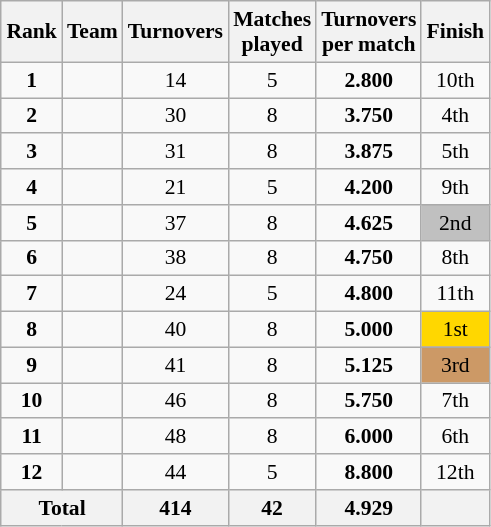<table class="wikitable sortable" style="text-align: center; font-size: 90%; margin-left: 1em;">
<tr>
<th>Rank</th>
<th>Team</th>
<th>Turnovers</th>
<th>Matches<br>played</th>
<th>Turnovers<br>per match</th>
<th>Finish</th>
</tr>
<tr>
<td><strong>1</strong></td>
<td style="text-align: left;"></td>
<td>14</td>
<td>5</td>
<td><strong>2.800</strong></td>
<td>10th</td>
</tr>
<tr>
<td><strong>2</strong></td>
<td style="text-align: left;"></td>
<td>30</td>
<td>8</td>
<td><strong>3.750</strong></td>
<td>4th</td>
</tr>
<tr>
<td><strong>3</strong></td>
<td style="text-align: left;"></td>
<td>31</td>
<td>8</td>
<td><strong>3.875</strong></td>
<td>5th</td>
</tr>
<tr>
<td><strong>4</strong></td>
<td style="text-align: left;"></td>
<td>21</td>
<td>5</td>
<td><strong>4.200</strong></td>
<td>9th</td>
</tr>
<tr>
<td><strong>5</strong></td>
<td style="text-align: left;"></td>
<td>37</td>
<td>8</td>
<td><strong>4.625</strong></td>
<td style="background-color: silver;">2nd</td>
</tr>
<tr>
<td><strong>6</strong></td>
<td style="text-align: left;"></td>
<td>38</td>
<td>8</td>
<td><strong>4.750</strong></td>
<td>8th</td>
</tr>
<tr>
<td><strong>7</strong></td>
<td style="text-align: left;"></td>
<td>24</td>
<td>5</td>
<td><strong>4.800</strong></td>
<td>11th</td>
</tr>
<tr>
<td><strong>8</strong></td>
<td style="text-align: left;"></td>
<td>40</td>
<td>8</td>
<td><strong>5.000</strong></td>
<td style="background-color: gold;">1st</td>
</tr>
<tr>
<td><strong>9</strong></td>
<td style="text-align: left;"></td>
<td>41</td>
<td>8</td>
<td><strong>5.125</strong></td>
<td style="background-color: #cc9966;">3rd</td>
</tr>
<tr>
<td><strong>10</strong></td>
<td style="text-align: left;"></td>
<td>46</td>
<td>8</td>
<td><strong>5.750</strong></td>
<td>7th</td>
</tr>
<tr>
<td><strong>11</strong></td>
<td style="text-align: left;"></td>
<td>48</td>
<td>8</td>
<td><strong>6.000</strong></td>
<td>6th</td>
</tr>
<tr>
<td><strong>12</strong></td>
<td style="text-align: left;"></td>
<td>44</td>
<td>5</td>
<td><strong>8.800</strong></td>
<td>12th</td>
</tr>
<tr>
<th colspan="2">Total</th>
<th>414</th>
<th>42</th>
<th>4.929</th>
<th></th>
</tr>
</table>
